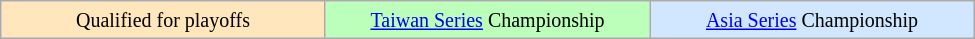<table class="wikitable" width = 650>
<tr>
<td width = 33% align="center" bgcolor="#FFE6BD"><small>Qualified for playoffs</small></td>
<td width = 33% align="center" bgcolor="#bbffbb"><small><a href='#'>Taiwan Series</a> Championship</small></td>
<td width = 33% align="center" bgcolor="#D0E7FF"><small><a href='#'>Asia Series</a> Championship</small></td>
</tr>
</table>
